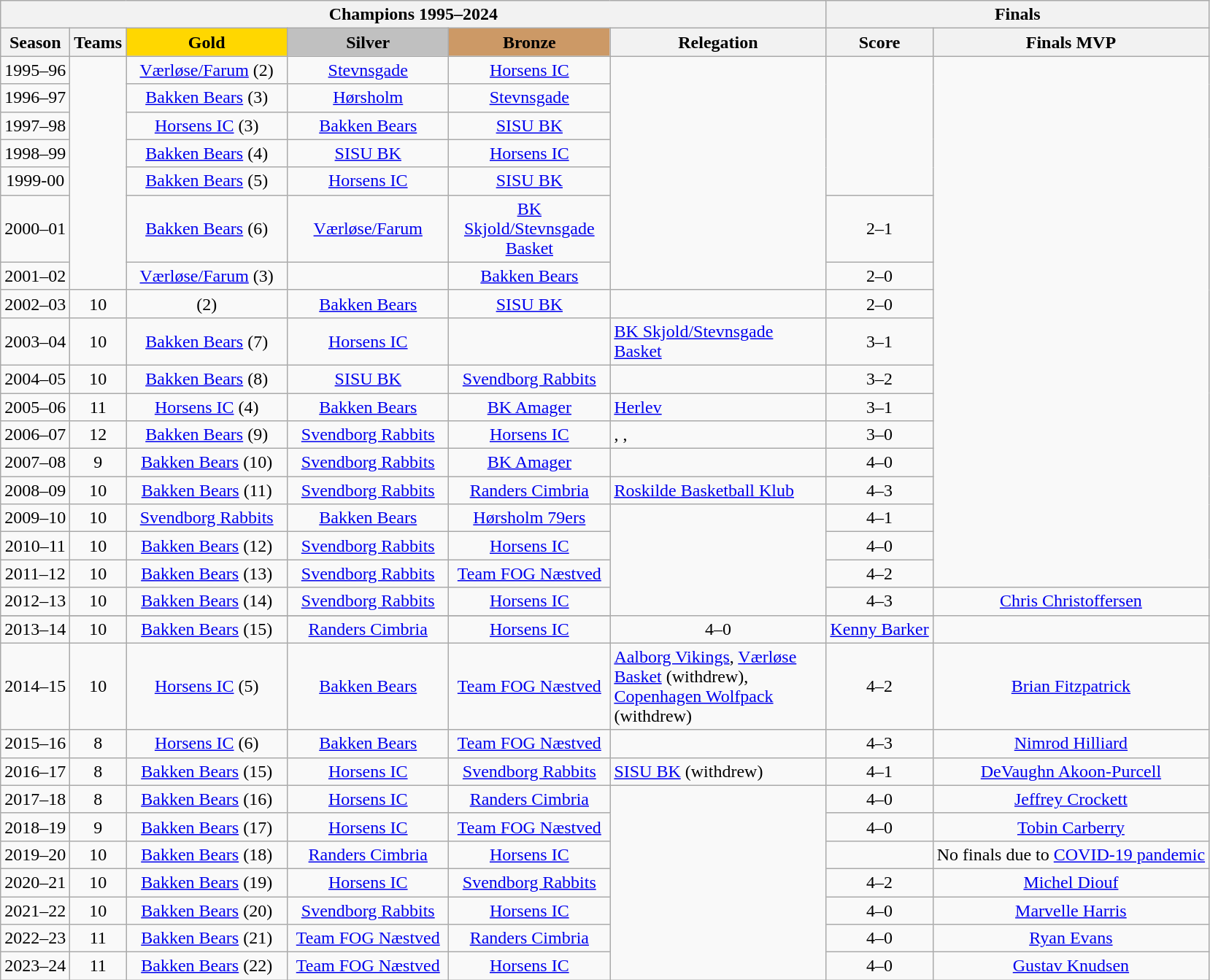<table class="wikitable" style="text-align:center;">
<tr>
<th colspan="6">Champions 1995–2024</th>
<th colspan="2">Finals</th>
</tr>
<tr>
<th>Season</th>
<th>Teams</th>
<th style="background:gold; width:140px;">Gold</th>
<th style="background:silver; width:140px;">Silver</th>
<th style="background:#c96; width:140px;">Bronze</th>
<th style="width:190px;">Relegation</th>
<th>Score</th>
<th>Finals MVP</th>
</tr>
<tr>
<td>1995–96</td>
<td rowspan="7"></td>
<td><a href='#'>Værløse/Farum</a> (2)</td>
<td><a href='#'>Stevnsgade</a></td>
<td><a href='#'>Horsens IC</a></td>
<td rowspan="7"></td>
<td rowspan="5"></td>
<td rowspan="17"></td>
</tr>
<tr>
<td>1996–97</td>
<td><a href='#'>Bakken Bears</a> (3)</td>
<td><a href='#'>Hørsholm</a></td>
<td><a href='#'>Stevnsgade</a></td>
</tr>
<tr>
<td>1997–98</td>
<td><a href='#'>Horsens IC</a> (3)</td>
<td><a href='#'>Bakken Bears</a></td>
<td><a href='#'>SISU BK</a></td>
</tr>
<tr>
<td>1998–99</td>
<td><a href='#'>Bakken Bears</a> (4)</td>
<td><a href='#'>SISU BK</a></td>
<td><a href='#'>Horsens IC</a></td>
</tr>
<tr>
<td>1999-00</td>
<td><a href='#'>Bakken Bears</a> (5)</td>
<td><a href='#'>Horsens IC</a></td>
<td><a href='#'>SISU BK</a></td>
</tr>
<tr>
<td>2000–01</td>
<td><a href='#'>Bakken Bears</a> (6)</td>
<td><a href='#'>Værløse/Farum</a></td>
<td><a href='#'>BK Skjold/Stevnsgade Basket</a></td>
<td>2–1</td>
</tr>
<tr>
<td>2001–02</td>
<td><a href='#'>Værløse/Farum</a> (3)</td>
<td></td>
<td><a href='#'>Bakken Bears</a></td>
<td>2–0</td>
</tr>
<tr>
<td>2002–03</td>
<td>10</td>
<td> (2)</td>
<td><a href='#'>Bakken Bears</a></td>
<td><a href='#'>SISU BK</a></td>
<td style="text-align:left;"></td>
<td>2–0</td>
</tr>
<tr>
<td>2003–04</td>
<td>10</td>
<td><a href='#'>Bakken Bears</a> (7)</td>
<td><a href='#'>Horsens IC</a></td>
<td></td>
<td style="text-align:left;"><a href='#'>BK Skjold/Stevnsgade Basket</a></td>
<td>3–1</td>
</tr>
<tr>
<td>2004–05</td>
<td>10</td>
<td><a href='#'>Bakken Bears</a> (8)</td>
<td><a href='#'>SISU BK</a></td>
<td><a href='#'>Svendborg Rabbits</a></td>
<td style="text-align:left;"></td>
<td>3–2</td>
</tr>
<tr>
<td>2005–06</td>
<td>11</td>
<td><a href='#'>Horsens IC</a> (4)</td>
<td><a href='#'>Bakken Bears</a></td>
<td><a href='#'>BK Amager</a></td>
<td style="text-align:left;"><a href='#'>Herlev</a></td>
<td>3–1</td>
</tr>
<tr>
<td>2006–07</td>
<td>12</td>
<td><a href='#'>Bakken Bears</a> (9)</td>
<td><a href='#'>Svendborg Rabbits</a></td>
<td><a href='#'>Horsens IC</a></td>
<td style="text-align:left;">, , </td>
<td>3–0</td>
</tr>
<tr>
<td>2007–08</td>
<td>9</td>
<td><a href='#'>Bakken Bears</a> (10)</td>
<td><a href='#'>Svendborg Rabbits</a></td>
<td><a href='#'>BK Amager</a></td>
<td style="text-align:left;"></td>
<td>4–0</td>
</tr>
<tr>
<td>2008–09</td>
<td>10</td>
<td><a href='#'>Bakken Bears</a> (11)</td>
<td><a href='#'>Svendborg Rabbits</a></td>
<td><a href='#'>Randers Cimbria</a></td>
<td style="text-align:left;"><a href='#'>Roskilde Basketball Klub</a></td>
<td>4–3</td>
</tr>
<tr>
<td>2009–10</td>
<td>10</td>
<td><a href='#'>Svendborg Rabbits</a></td>
<td><a href='#'>Bakken Bears</a></td>
<td><a href='#'>Hørsholm 79ers</a></td>
<td rowspan="5" style="text-align:left;"></td>
<td>4–1</td>
</tr>
<tr>
<td>2010–11</td>
<td>10</td>
<td><a href='#'>Bakken Bears</a> (12)</td>
<td><a href='#'>Svendborg Rabbits</a></td>
<td><a href='#'>Horsens IC</a></td>
<td>4–0</td>
</tr>
<tr>
<td>2011–12</td>
<td>10</td>
<td><a href='#'>Bakken Bears</a> (13)</td>
<td><a href='#'>Svendborg Rabbits</a></td>
<td><a href='#'>Team FOG Næstved</a></td>
<td>4–2</td>
</tr>
<tr>
<td>2012–13</td>
<td>10</td>
<td><a href='#'>Bakken Bears</a> (14)</td>
<td><a href='#'>Svendborg Rabbits</a></td>
<td><a href='#'>Horsens IC</a></td>
<td>4–3</td>
<td> <a href='#'>Chris Christoffersen</a></td>
</tr>
<tr>
</tr>
<tr>
<td>2013–14</td>
<td>10</td>
<td><a href='#'>Bakken Bears</a> (15)</td>
<td><a href='#'>Randers Cimbria</a></td>
<td><a href='#'>Horsens IC</a></td>
<td>4–0</td>
<td> <a href='#'>Kenny Barker</a></td>
</tr>
<tr>
<td>2014–15</td>
<td>10</td>
<td><a href='#'>Horsens IC</a> (5)</td>
<td><a href='#'>Bakken Bears</a></td>
<td><a href='#'>Team FOG Næstved</a></td>
<td style="text-align:left;"><a href='#'>Aalborg Vikings</a>, <a href='#'>Værløse Basket</a> (withdrew), <a href='#'>Copenhagen Wolfpack</a> (withdrew)</td>
<td>4–2</td>
<td> <a href='#'>Brian Fitzpatrick</a></td>
</tr>
<tr>
<td>2015–16</td>
<td>8</td>
<td><a href='#'>Horsens IC</a> (6)</td>
<td><a href='#'>Bakken Bears</a></td>
<td><a href='#'>Team FOG Næstved</a></td>
<td></td>
<td>4–3</td>
<td> <a href='#'>Nimrod Hilliard</a></td>
</tr>
<tr>
<td>2016–17</td>
<td>8</td>
<td><a href='#'>Bakken Bears</a> (15)</td>
<td><a href='#'>Horsens IC</a></td>
<td><a href='#'>Svendborg Rabbits</a></td>
<td style="text-align:left;"><a href='#'>SISU BK</a> (withdrew)</td>
<td>4–1</td>
<td> <a href='#'>DeVaughn Akoon-Purcell</a></td>
</tr>
<tr>
<td>2017–18</td>
<td>8</td>
<td><a href='#'>Bakken Bears</a> (16)</td>
<td><a href='#'>Horsens IC</a></td>
<td><a href='#'>Randers Cimbria</a></td>
<td rowspan=7></td>
<td>4–0</td>
<td> <a href='#'>Jeffrey Crockett</a></td>
</tr>
<tr>
<td>2018–19</td>
<td>9</td>
<td><a href='#'>Bakken Bears</a> (17)</td>
<td><a href='#'>Horsens IC</a></td>
<td><a href='#'>Team FOG Næstved</a></td>
<td>4–0</td>
<td> <a href='#'>Tobin Carberry</a></td>
</tr>
<tr>
<td>2019–20</td>
<td>10</td>
<td><a href='#'>Bakken Bears</a> (18)</td>
<td><a href='#'>Randers Cimbria</a></td>
<td><a href='#'>Horsens IC</a></td>
<td></td>
<td>No finals due to <a href='#'>COVID-19 pandemic</a></td>
</tr>
<tr>
<td>2020–21</td>
<td>10</td>
<td><a href='#'>Bakken Bears</a> (19)</td>
<td><a href='#'>Horsens IC</a></td>
<td><a href='#'>Svendborg Rabbits</a></td>
<td>4–2</td>
<td> <a href='#'>Michel Diouf</a></td>
</tr>
<tr>
<td>2021–22</td>
<td>10</td>
<td><a href='#'>Bakken Bears</a> (20)</td>
<td><a href='#'>Svendborg Rabbits</a></td>
<td><a href='#'>Horsens IC</a></td>
<td>4–0</td>
<td> <a href='#'>Marvelle Harris</a></td>
</tr>
<tr>
<td>2022–23</td>
<td>11</td>
<td><a href='#'>Bakken Bears</a> (21)</td>
<td><a href='#'>Team FOG Næstved</a></td>
<td><a href='#'>Randers Cimbria</a></td>
<td>4–0</td>
<td> <a href='#'>Ryan Evans</a></td>
</tr>
<tr>
<td>2023–24</td>
<td>11</td>
<td><a href='#'>Bakken Bears</a> (22)</td>
<td><a href='#'>Team FOG Næstved</a></td>
<td><a href='#'>Horsens IC</a></td>
<td>4–0</td>
<td> <a href='#'>Gustav Knudsen</a></td>
</tr>
</table>
